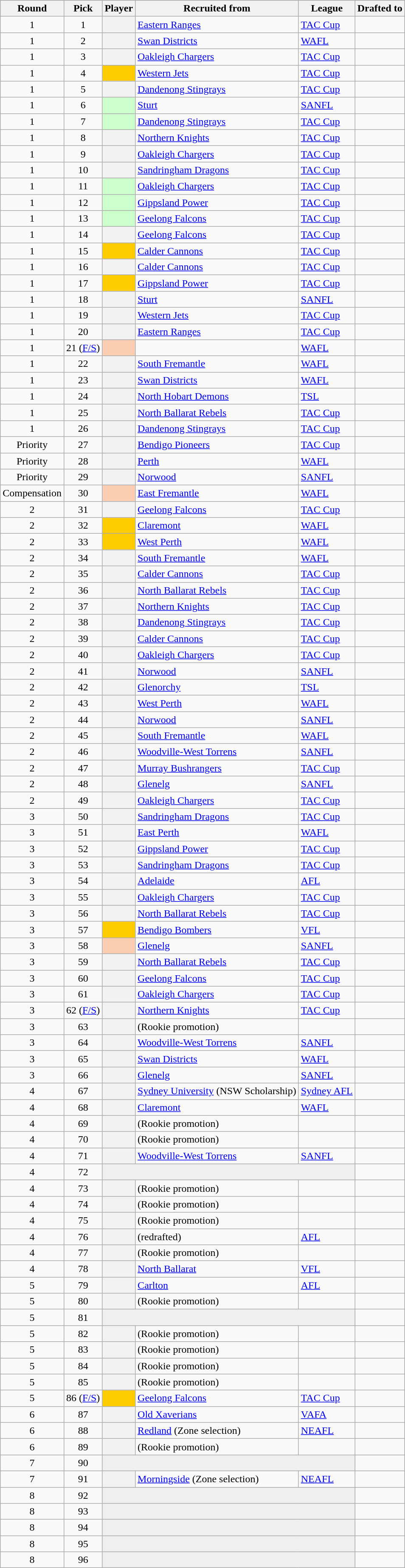<table class="wikitable plainrowheaders sortable">
<tr style="background:#ccc;">
<th scope="col">Round</th>
<th scope="col">Pick</th>
<th scope="col">Player</th>
<th scope="col">Recruited from</th>
<th scope="col">League</th>
<th scope="col">Drafted to</th>
</tr>
<tr>
<td align=center>1</td>
<td align=center>1</td>
<th scope="row"></th>
<td><a href='#'>Eastern Ranges</a></td>
<td><a href='#'>TAC Cup</a></td>
<td></td>
</tr>
<tr>
<td align=center>1</td>
<td align=center>2</td>
<th scope="row"></th>
<td><a href='#'>Swan Districts</a></td>
<td><a href='#'>WAFL</a></td>
<td></td>
</tr>
<tr>
<td align=center>1</td>
<td align=center>3</td>
<th scope="row"></th>
<td><a href='#'>Oakleigh Chargers</a></td>
<td><a href='#'>TAC Cup</a></td>
<td></td>
</tr>
<tr>
<td align=center>1</td>
<td align=center>4</td>
<td bgcolor="#FFCC00"><br></td>
<td><a href='#'>Western Jets</a></td>
<td><a href='#'>TAC Cup</a></td>
<td></td>
</tr>
<tr>
<td align=center>1</td>
<td align=center>5</td>
<th scope="row"></th>
<td><a href='#'>Dandenong Stingrays</a></td>
<td><a href='#'>TAC Cup</a></td>
<td></td>
</tr>
<tr>
<td align=center>1</td>
<td align=center>6</td>
<td bgcolor="#CCFFCC"></td>
<td><a href='#'>Sturt</a></td>
<td><a href='#'>SANFL</a></td>
<td></td>
</tr>
<tr>
<td align=center>1</td>
<td align=center>7</td>
<td bgcolor="#CCFFCC"></td>
<td><a href='#'>Dandenong Stingrays</a></td>
<td><a href='#'>TAC Cup</a></td>
<td></td>
</tr>
<tr>
<td align=center>1</td>
<td align=center>8</td>
<th scope="row"></th>
<td><a href='#'>Northern Knights</a></td>
<td><a href='#'>TAC Cup</a></td>
<td></td>
</tr>
<tr>
<td align=center>1</td>
<td align=center>9</td>
<th scope="row"></th>
<td><a href='#'>Oakleigh Chargers</a></td>
<td><a href='#'>TAC Cup</a></td>
<td></td>
</tr>
<tr>
<td align=center>1</td>
<td align=center>10</td>
<th scope="row"></th>
<td><a href='#'>Sandringham Dragons</a></td>
<td><a href='#'>TAC Cup</a></td>
<td></td>
</tr>
<tr>
<td align=center>1</td>
<td align=center>11</td>
<td bgcolor="#CCFFCC"></td>
<td><a href='#'>Oakleigh Chargers</a></td>
<td><a href='#'>TAC Cup</a></td>
<td></td>
</tr>
<tr>
<td align=center>1</td>
<td align=center>12</td>
<td bgcolor="#CCFFCC"></td>
<td><a href='#'>Gippsland Power</a></td>
<td><a href='#'>TAC Cup</a></td>
<td></td>
</tr>
<tr>
<td align=center>1</td>
<td align=center>13</td>
<td bgcolor="#CCFFCC"></td>
<td><a href='#'>Geelong Falcons</a></td>
<td><a href='#'>TAC Cup</a></td>
<td></td>
</tr>
<tr>
<td align=center>1</td>
<td align=center>14</td>
<th scope="row"></th>
<td><a href='#'>Geelong Falcons</a></td>
<td><a href='#'>TAC Cup</a></td>
<td></td>
</tr>
<tr>
<td align=center>1</td>
<td align=center>15</td>
<td bgcolor="#FFCC00"></td>
<td><a href='#'>Calder Cannons</a></td>
<td><a href='#'>TAC Cup</a></td>
<td></td>
</tr>
<tr>
<td align=center>1</td>
<td align=center>16</td>
<th scope="row"></th>
<td><a href='#'>Calder Cannons</a></td>
<td><a href='#'>TAC Cup</a></td>
<td></td>
</tr>
<tr>
<td align=center>1</td>
<td align=center>17</td>
<td bgcolor="#FFCC00"></td>
<td><a href='#'>Gippsland Power</a></td>
<td><a href='#'>TAC Cup</a></td>
<td></td>
</tr>
<tr>
<td align=center>1</td>
<td align=center>18</td>
<th scope="row"></th>
<td><a href='#'>Sturt</a></td>
<td><a href='#'>SANFL</a></td>
<td></td>
</tr>
<tr>
<td align=center>1</td>
<td align=center>19</td>
<th scope="row"></th>
<td><a href='#'>Western Jets</a></td>
<td><a href='#'>TAC Cup</a></td>
<td></td>
</tr>
<tr>
<td align=center>1</td>
<td align=center>20</td>
<th scope="row"></th>
<td><a href='#'>Eastern Ranges</a></td>
<td><a href='#'>TAC Cup</a></td>
<td></td>
</tr>
<tr>
<td align=center>1</td>
<td align=center>21 (<a href='#'>F/S</a>)</td>
<td bgcolor="#FBCEB1"></td>
<td></td>
<td><a href='#'>WAFL</a></td>
<td></td>
</tr>
<tr>
<td align=center>1</td>
<td align=center>22</td>
<th scope="row"></th>
<td><a href='#'>South Fremantle</a></td>
<td><a href='#'>WAFL</a></td>
<td></td>
</tr>
<tr>
<td align=center>1</td>
<td align=center>23</td>
<th scope="row"></th>
<td><a href='#'>Swan Districts</a></td>
<td><a href='#'>WAFL</a></td>
<td></td>
</tr>
<tr>
<td align=center>1</td>
<td align=center>24</td>
<th scope="row"></th>
<td><a href='#'>North Hobart Demons</a></td>
<td><a href='#'>TSL</a></td>
<td></td>
</tr>
<tr>
<td align=center>1</td>
<td align=center>25</td>
<th scope="row"></th>
<td><a href='#'>North Ballarat Rebels</a></td>
<td><a href='#'>TAC Cup</a></td>
<td></td>
</tr>
<tr>
<td align=center>1</td>
<td align=center>26</td>
<th scope="row"></th>
<td><a href='#'>Dandenong Stingrays</a></td>
<td><a href='#'>TAC Cup</a></td>
<td></td>
</tr>
<tr>
<td align=center>Priority</td>
<td align=center>27</td>
<th scope="row"></th>
<td><a href='#'>Bendigo Pioneers</a></td>
<td><a href='#'>TAC Cup</a></td>
<td></td>
</tr>
<tr>
<td align=center>Priority</td>
<td align=center>28</td>
<th scope="row"></th>
<td><a href='#'>Perth</a></td>
<td><a href='#'>WAFL</a></td>
<td></td>
</tr>
<tr>
<td align=center>Priority</td>
<td align=center>29</td>
<th scope="row"></th>
<td><a href='#'>Norwood</a></td>
<td><a href='#'>SANFL</a></td>
<td></td>
</tr>
<tr>
<td align=center>Compensation</td>
<td align=center>30</td>
<td bgcolor="#FBCEB1"></td>
<td><a href='#'>East Fremantle</a></td>
<td><a href='#'>WAFL</a></td>
<td></td>
</tr>
<tr>
<td align=center>2</td>
<td align=center>31</td>
<th scope="row"></th>
<td><a href='#'>Geelong Falcons</a></td>
<td><a href='#'>TAC Cup</a></td>
<td></td>
</tr>
<tr>
<td align=center>2</td>
<td align=center>32</td>
<td bgcolor="#FFCC00"></td>
<td><a href='#'>Claremont</a></td>
<td><a href='#'>WAFL</a></td>
<td></td>
</tr>
<tr>
<td align=center>2</td>
<td align=center>33</td>
<td bgcolor="#FFCC00"></td>
<td><a href='#'>West Perth</a></td>
<td><a href='#'>WAFL</a></td>
<td></td>
</tr>
<tr>
<td align=center>2</td>
<td align=center>34</td>
<th scope="row"></th>
<td><a href='#'>South Fremantle</a></td>
<td><a href='#'>WAFL</a></td>
<td></td>
</tr>
<tr>
<td align=center>2</td>
<td align=center>35</td>
<th scope="row"></th>
<td><a href='#'>Calder Cannons</a></td>
<td><a href='#'>TAC Cup</a></td>
<td></td>
</tr>
<tr>
<td align=center>2</td>
<td align=center>36</td>
<th scope="row"></th>
<td><a href='#'>North Ballarat Rebels</a></td>
<td><a href='#'>TAC Cup</a></td>
<td></td>
</tr>
<tr>
<td align=center>2</td>
<td align=center>37</td>
<th scope="row"></th>
<td><a href='#'>Northern Knights</a></td>
<td><a href='#'>TAC Cup</a></td>
<td></td>
</tr>
<tr>
<td align=center>2</td>
<td align=center>38</td>
<th scope="row"></th>
<td><a href='#'>Dandenong Stingrays</a></td>
<td><a href='#'>TAC Cup</a></td>
<td></td>
</tr>
<tr>
<td align=center>2</td>
<td align=center>39</td>
<th scope="row"></th>
<td><a href='#'>Calder Cannons</a></td>
<td><a href='#'>TAC Cup</a></td>
<td></td>
</tr>
<tr>
<td align=center>2</td>
<td align=center>40</td>
<th scope="row"></th>
<td><a href='#'>Oakleigh Chargers</a></td>
<td><a href='#'>TAC Cup</a></td>
<td></td>
</tr>
<tr>
<td align=center>2</td>
<td align=center>41</td>
<th scope="row"></th>
<td><a href='#'>Norwood</a></td>
<td><a href='#'>SANFL</a></td>
<td></td>
</tr>
<tr>
<td align=center>2</td>
<td align=center>42</td>
<th scope="row"></th>
<td><a href='#'>Glenorchy</a></td>
<td><a href='#'>TSL</a></td>
<td></td>
</tr>
<tr>
<td align=center>2</td>
<td align=center>43</td>
<th scope="row"></th>
<td><a href='#'>West Perth</a></td>
<td><a href='#'>WAFL</a></td>
<td></td>
</tr>
<tr>
<td align=center>2</td>
<td align=center>44</td>
<th scope="row"></th>
<td><a href='#'>Norwood</a></td>
<td><a href='#'>SANFL</a></td>
<td></td>
</tr>
<tr>
<td align=center>2</td>
<td align=center>45</td>
<th scope="row"></th>
<td><a href='#'>South Fremantle</a></td>
<td><a href='#'>WAFL</a></td>
<td></td>
</tr>
<tr>
<td align=center>2</td>
<td align=center>46</td>
<th scope="row"></th>
<td><a href='#'>Woodville-West Torrens</a></td>
<td><a href='#'>SANFL</a></td>
<td></td>
</tr>
<tr>
<td align=center>2</td>
<td align=center>47</td>
<th scope="row"></th>
<td><a href='#'>Murray Bushrangers</a></td>
<td><a href='#'>TAC Cup</a></td>
<td></td>
</tr>
<tr>
<td align=center>2</td>
<td align=center>48</td>
<th scope="row"></th>
<td><a href='#'>Glenelg</a></td>
<td><a href='#'>SANFL</a></td>
<td></td>
</tr>
<tr>
<td align=center>2</td>
<td align=center>49</td>
<th scope="row"></th>
<td><a href='#'>Oakleigh Chargers</a></td>
<td><a href='#'>TAC Cup</a></td>
<td></td>
</tr>
<tr>
<td align=center>3</td>
<td align=center>50</td>
<th scope="row"></th>
<td><a href='#'>Sandringham Dragons</a></td>
<td><a href='#'>TAC Cup</a></td>
<td></td>
</tr>
<tr>
<td align=center>3</td>
<td align=center>51</td>
<th scope="row"></th>
<td><a href='#'>East Perth</a></td>
<td><a href='#'>WAFL</a></td>
<td></td>
</tr>
<tr>
<td align=center>3</td>
<td align=center>52</td>
<th scope="row"></th>
<td><a href='#'>Gippsland Power</a></td>
<td><a href='#'>TAC Cup</a></td>
<td></td>
</tr>
<tr>
<td align=center>3</td>
<td align=center>53</td>
<th scope="row"></th>
<td><a href='#'>Sandringham Dragons</a></td>
<td><a href='#'>TAC Cup</a></td>
<td></td>
</tr>
<tr>
<td align=center>3</td>
<td align=center>54</td>
<th scope="row"></th>
<td><a href='#'>Adelaide</a></td>
<td><a href='#'>AFL</a></td>
<td></td>
</tr>
<tr>
<td align=center>3</td>
<td align=center>55</td>
<th scope="row"></th>
<td><a href='#'>Oakleigh Chargers</a></td>
<td><a href='#'>TAC Cup</a></td>
<td></td>
</tr>
<tr>
<td align=center>3</td>
<td align=center>56</td>
<th scope="row"></th>
<td><a href='#'>North Ballarat Rebels</a></td>
<td><a href='#'>TAC Cup</a></td>
<td></td>
</tr>
<tr>
<td align=center>3</td>
<td align=center>57</td>
<td bgcolor="#FFCC00"></td>
<td><a href='#'>Bendigo Bombers</a></td>
<td><a href='#'>VFL</a></td>
<td></td>
</tr>
<tr>
<td align=center>3</td>
<td align=center>58</td>
<td bgcolor="#FBCEB1"></td>
<td><a href='#'>Glenelg</a></td>
<td><a href='#'>SANFL</a></td>
<td></td>
</tr>
<tr>
<td align=center>3</td>
<td align=center>59</td>
<th scope="row"></th>
<td><a href='#'>North Ballarat Rebels</a></td>
<td><a href='#'>TAC Cup</a></td>
<td></td>
</tr>
<tr>
<td align=center>3</td>
<td align=center>60</td>
<th scope="row"></th>
<td><a href='#'>Geelong Falcons</a></td>
<td><a href='#'>TAC Cup</a></td>
<td></td>
</tr>
<tr>
<td align=center>3</td>
<td align=center>61</td>
<th scope="row"></th>
<td><a href='#'>Oakleigh Chargers</a></td>
<td><a href='#'>TAC Cup</a></td>
<td></td>
</tr>
<tr>
<td align=center>3</td>
<td align=center>62 (<a href='#'>F/S</a>)</td>
<th scope="row"></th>
<td><a href='#'>Northern Knights</a></td>
<td><a href='#'>TAC Cup</a></td>
<td></td>
</tr>
<tr>
<td align=center>3</td>
<td align=center>63</td>
<th scope="row"></th>
<td>(Rookie promotion)</td>
<td></td>
<td></td>
</tr>
<tr>
<td align=center>3</td>
<td align=center>64</td>
<th scope="row"></th>
<td><a href='#'>Woodville-West Torrens</a></td>
<td><a href='#'>SANFL</a></td>
<td></td>
</tr>
<tr>
<td align=center>3</td>
<td align=center>65</td>
<th scope="row"></th>
<td><a href='#'>Swan Districts</a></td>
<td><a href='#'>WAFL</a></td>
<td></td>
</tr>
<tr>
<td align=center>3</td>
<td align=center>66</td>
<th scope="row"></th>
<td><a href='#'>Glenelg</a></td>
<td><a href='#'>SANFL</a></td>
<td></td>
</tr>
<tr>
<td align=center>4</td>
<td align=center>67</td>
<th scope="row"></th>
<td><a href='#'>Sydney University</a> (NSW Scholarship)</td>
<td><a href='#'>Sydney AFL</a></td>
<td></td>
</tr>
<tr>
<td align=center>4</td>
<td align=center>68</td>
<th scope="row"></th>
<td><a href='#'>Claremont</a></td>
<td><a href='#'>WAFL</a></td>
<td></td>
</tr>
<tr>
<td align=center>4</td>
<td align=center>69</td>
<th scope="row"></th>
<td>(Rookie promotion)</td>
<td></td>
<td></td>
</tr>
<tr>
<td align=center>4</td>
<td align=center>70</td>
<th scope="row"></th>
<td>(Rookie promotion)</td>
<td></td>
<td></td>
</tr>
<tr>
<td align=center>4</td>
<td align=center>71</td>
<th scope="row"></th>
<td><a href='#'>Woodville-West Torrens</a></td>
<td><a href='#'>SANFL</a></td>
<td></td>
</tr>
<tr>
<td align=center>4</td>
<td align=center>72</td>
<td colspan="3"  style="text-align:center; background:#efefef;"><em></em></td>
<td></td>
</tr>
<tr>
<td align=center>4</td>
<td align=center>73</td>
<th scope="row"></th>
<td>(Rookie promotion)</td>
<td></td>
<td></td>
</tr>
<tr>
<td align=center>4</td>
<td align=center>74</td>
<th scope="row"></th>
<td>(Rookie promotion)</td>
<td></td>
<td></td>
</tr>
<tr>
<td align=center>4</td>
<td align=center>75</td>
<th scope="row"></th>
<td>(Rookie promotion)</td>
<td></td>
<td></td>
</tr>
<tr>
<td align=center>4</td>
<td align=center>76</td>
<th scope="row"></th>
<td> (redrafted)</td>
<td><a href='#'>AFL</a></td>
<td></td>
</tr>
<tr>
<td align=center>4</td>
<td align=center>77</td>
<th scope="row"></th>
<td>(Rookie promotion)</td>
<td></td>
<td></td>
</tr>
<tr>
<td align=center>4</td>
<td align=center>78</td>
<th scope="row"></th>
<td><a href='#'>North Ballarat</a></td>
<td><a href='#'>VFL</a></td>
<td></td>
</tr>
<tr>
<td align=center>5</td>
<td align=center>79</td>
<th scope="row"></th>
<td><a href='#'>Carlton</a></td>
<td><a href='#'>AFL</a></td>
<td></td>
</tr>
<tr>
<td align=center>5</td>
<td align=center>80</td>
<th scope="row"></th>
<td>(Rookie promotion)</td>
<td></td>
<td></td>
</tr>
<tr>
<td align=center>5</td>
<td align=center>81</td>
<td colspan="3"  style="text-align:center; background:#efefef;"><em></em></td>
<td></td>
</tr>
<tr>
<td align=center>5</td>
<td align=center>82</td>
<th scope="row"></th>
<td>(Rookie promotion)</td>
<td></td>
<td></td>
</tr>
<tr>
<td align=center>5</td>
<td align=center>83</td>
<th scope="row"></th>
<td>(Rookie promotion)</td>
<td></td>
<td></td>
</tr>
<tr>
<td align=center>5</td>
<td align=center>84</td>
<th scope="row"></th>
<td>(Rookie promotion)</td>
<td></td>
<td></td>
</tr>
<tr>
<td align=center>5</td>
<td align=center>85</td>
<th scope="row"></th>
<td>(Rookie promotion)</td>
<td></td>
<td></td>
</tr>
<tr>
<td align=center>5</td>
<td align=center>86 (<a href='#'>F/S</a>)</td>
<td bgcolor="#FFCC00"></td>
<td><a href='#'>Geelong Falcons</a></td>
<td><a href='#'>TAC Cup</a></td>
<td></td>
</tr>
<tr>
<td align=center>6</td>
<td align=center>87</td>
<th scope="row"></th>
<td><a href='#'>Old Xaverians</a></td>
<td><a href='#'>VAFA</a></td>
<td></td>
</tr>
<tr>
<td align=center>6</td>
<td align=center>88</td>
<th scope="row"></th>
<td><a href='#'>Redland</a> (Zone selection)</td>
<td><a href='#'>NEAFL</a></td>
<td></td>
</tr>
<tr>
<td align=center>6</td>
<td align=center>89</td>
<th scope="row"></th>
<td>(Rookie promotion)</td>
<td></td>
<td></td>
</tr>
<tr>
<td align=center>7</td>
<td align=center>90</td>
<td colspan="3"  style="text-align:center; background:#efefef;"><em></em></td>
<td></td>
</tr>
<tr>
<td align=center>7</td>
<td align=center>91</td>
<th scope="row"></th>
<td><a href='#'>Morningside</a> (Zone selection)</td>
<td><a href='#'>NEAFL</a></td>
<td></td>
</tr>
<tr>
<td align=center>8</td>
<td align=center>92</td>
<td colspan="3"  style="text-align:center; background:#efefef;"><em></em></td>
<td></td>
</tr>
<tr>
<td align=center>8</td>
<td align=center>93</td>
<td colspan="3"  style="text-align:center; background:#efefef;"><em></em></td>
<td></td>
</tr>
<tr>
<td align=center>8</td>
<td align=center>94</td>
<td colspan="3"  style="text-align:center; background:#efefef;"><em></em></td>
<td></td>
</tr>
<tr>
<td align=center>8</td>
<td align=center>95</td>
<td colspan="3"  style="text-align:center; background:#efefef;"><em></em></td>
<td></td>
</tr>
<tr>
<td align=center>8</td>
<td align=center>96</td>
<td colspan="3"  style="text-align:center; background:#efefef;"><em></em></td>
<td></td>
</tr>
</table>
